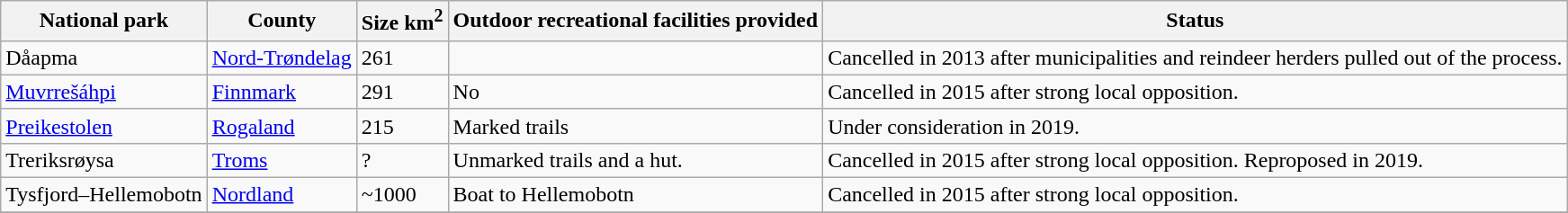<table class="wikitable sortable">
<tr>
<th>National park</th>
<th>County</th>
<th>Size km<sup>2</sup></th>
<th>Outdoor recreational facilities provided</th>
<th>Status</th>
</tr>
<tr>
<td>Dåapma</td>
<td><a href='#'>Nord-Trøndelag</a></td>
<td>261</td>
<td></td>
<td>Cancelled in 2013 after municipalities and reindeer herders pulled out of the process.</td>
</tr>
<tr>
<td><a href='#'>Muvrrešáhpi</a></td>
<td><a href='#'>Finnmark</a></td>
<td>291</td>
<td>No</td>
<td>Cancelled in 2015 after strong local opposition.</td>
</tr>
<tr>
<td><a href='#'>Preikestolen</a></td>
<td><a href='#'>Rogaland</a></td>
<td>215</td>
<td>Marked trails</td>
<td>Under consideration in 2019.</td>
</tr>
<tr>
<td>Treriksrøysa</td>
<td><a href='#'>Troms</a></td>
<td>?</td>
<td>Unmarked trails and a hut.</td>
<td>Cancelled in 2015 after strong local opposition. Reproposed in 2019.</td>
</tr>
<tr>
<td>Tysfjord–Hellemobotn</td>
<td><a href='#'>Nordland</a></td>
<td>~1000</td>
<td>Boat to Hellemobotn</td>
<td>Cancelled in 2015 after strong local opposition.</td>
</tr>
<tr>
</tr>
</table>
